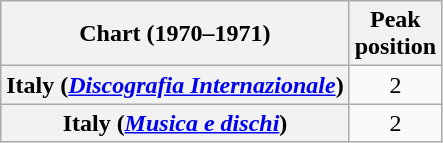<table class="wikitable sortable plainrowheaders" style="text-align:center">
<tr>
<th scope="col">Chart (1970–1971)</th>
<th scope="col">Peak<br>position</th>
</tr>
<tr>
<th scope="row">Italy (<em><a href='#'>Discografia Internazionale</a></em>)</th>
<td>2</td>
</tr>
<tr>
<th scope="row">Italy (<em><a href='#'>Musica e dischi</a></em>)</th>
<td>2</td>
</tr>
</table>
